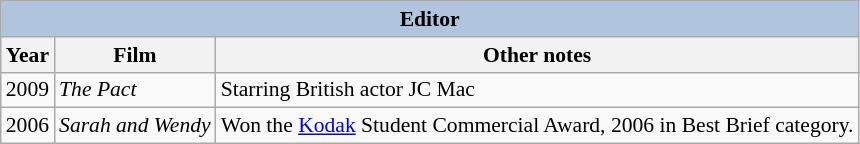<table class="wikitable" style="font-size: 90%;">
<tr>
<th colspan="3" style="background: LightSteelBlue;">Editor</th>
</tr>
<tr>
<th>Year</th>
<th>Film</th>
<th>Other notes</th>
</tr>
<tr>
<td>2009</td>
<td><em>The Pact</em></td>
<td>Starring British actor JC Mac</td>
</tr>
<tr>
<td>2006</td>
<td><em>Sarah and Wendy</em></td>
<td>Won the <a href='#'>Kodak</a> Student Commercial Award, 2006 in Best Brief category.</td>
</tr>
</table>
